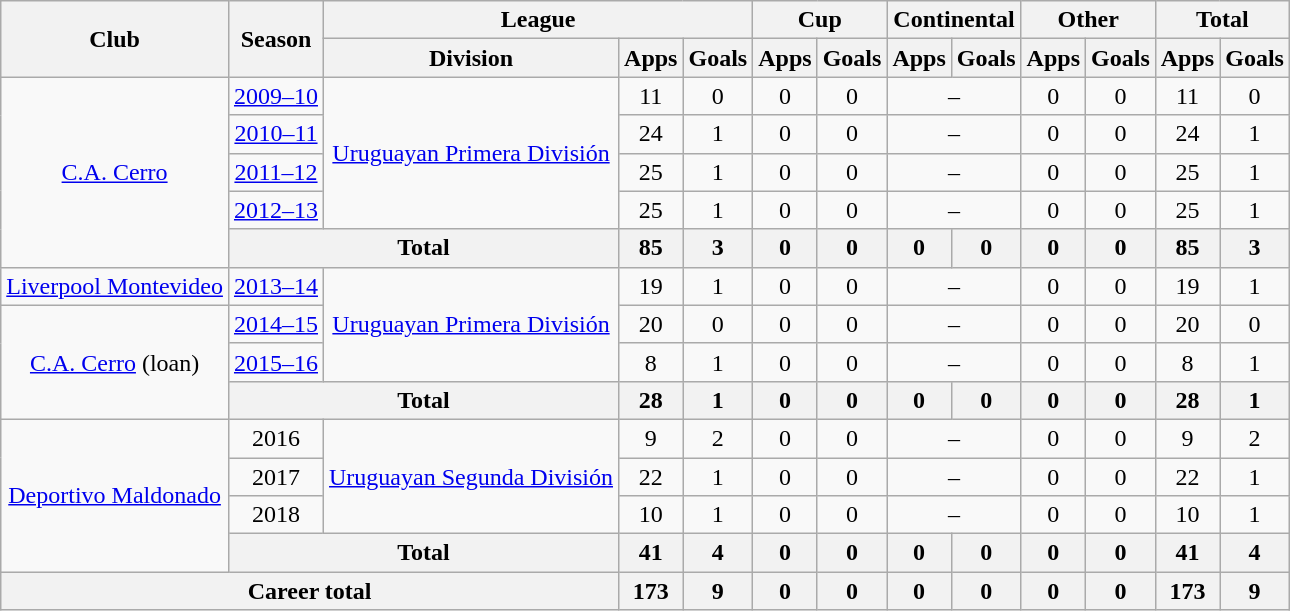<table class="wikitable" style="text-align: center">
<tr>
<th rowspan="2">Club</th>
<th rowspan="2">Season</th>
<th colspan="3">League</th>
<th colspan="2">Cup</th>
<th colspan="2">Continental</th>
<th colspan="2">Other</th>
<th colspan="2">Total</th>
</tr>
<tr>
<th>Division</th>
<th>Apps</th>
<th>Goals</th>
<th>Apps</th>
<th>Goals</th>
<th>Apps</th>
<th>Goals</th>
<th>Apps</th>
<th>Goals</th>
<th>Apps</th>
<th>Goals</th>
</tr>
<tr>
<td rowspan="5"><a href='#'>C.A. Cerro</a></td>
<td><a href='#'>2009–10</a></td>
<td rowspan="4"><a href='#'>Uruguayan Primera División</a></td>
<td>11</td>
<td>0</td>
<td>0</td>
<td>0</td>
<td colspan="2">–</td>
<td>0</td>
<td>0</td>
<td>11</td>
<td>0</td>
</tr>
<tr>
<td><a href='#'>2010–11</a></td>
<td>24</td>
<td>1</td>
<td>0</td>
<td>0</td>
<td colspan="2">–</td>
<td>0</td>
<td>0</td>
<td>24</td>
<td>1</td>
</tr>
<tr>
<td><a href='#'>2011–12</a></td>
<td>25</td>
<td>1</td>
<td>0</td>
<td>0</td>
<td colspan="2">–</td>
<td>0</td>
<td>0</td>
<td>25</td>
<td>1</td>
</tr>
<tr>
<td><a href='#'>2012–13</a></td>
<td>25</td>
<td>1</td>
<td>0</td>
<td>0</td>
<td colspan="2">–</td>
<td>0</td>
<td>0</td>
<td>25</td>
<td>1</td>
</tr>
<tr>
<th colspan="2"><strong>Total</strong></th>
<th>85</th>
<th>3</th>
<th>0</th>
<th>0</th>
<th>0</th>
<th>0</th>
<th>0</th>
<th>0</th>
<th>85</th>
<th>3</th>
</tr>
<tr>
<td><a href='#'>Liverpool Montevideo</a></td>
<td><a href='#'>2013–14</a></td>
<td rowspan="3"><a href='#'>Uruguayan Primera División</a></td>
<td>19</td>
<td>1</td>
<td>0</td>
<td>0</td>
<td colspan="2">–</td>
<td>0</td>
<td>0</td>
<td>19</td>
<td>1</td>
</tr>
<tr>
<td rowspan="3"><a href='#'>C.A. Cerro</a> (loan)</td>
<td><a href='#'>2014–15</a></td>
<td>20</td>
<td>0</td>
<td>0</td>
<td>0</td>
<td colspan="2">–</td>
<td>0</td>
<td>0</td>
<td>20</td>
<td>0</td>
</tr>
<tr>
<td><a href='#'>2015–16</a></td>
<td>8</td>
<td>1</td>
<td>0</td>
<td>0</td>
<td colspan="2">–</td>
<td>0</td>
<td>0</td>
<td>8</td>
<td>1</td>
</tr>
<tr>
<th colspan="2"><strong>Total</strong></th>
<th>28</th>
<th>1</th>
<th>0</th>
<th>0</th>
<th>0</th>
<th>0</th>
<th>0</th>
<th>0</th>
<th>28</th>
<th>1</th>
</tr>
<tr>
<td rowspan="4"><a href='#'>Deportivo Maldonado</a></td>
<td>2016</td>
<td rowspan="3"><a href='#'>Uruguayan Segunda División</a></td>
<td>9</td>
<td>2</td>
<td>0</td>
<td>0</td>
<td colspan="2">–</td>
<td>0</td>
<td>0</td>
<td>9</td>
<td>2</td>
</tr>
<tr>
<td>2017</td>
<td>22</td>
<td>1</td>
<td>0</td>
<td>0</td>
<td colspan="2">–</td>
<td>0</td>
<td>0</td>
<td>22</td>
<td>1</td>
</tr>
<tr>
<td>2018</td>
<td>10</td>
<td>1</td>
<td>0</td>
<td>0</td>
<td colspan="2">–</td>
<td>0</td>
<td>0</td>
<td>10</td>
<td>1</td>
</tr>
<tr>
<th colspan="2"><strong>Total</strong></th>
<th>41</th>
<th>4</th>
<th>0</th>
<th>0</th>
<th>0</th>
<th>0</th>
<th>0</th>
<th>0</th>
<th>41</th>
<th>4</th>
</tr>
<tr>
<th colspan="3"><strong>Career total</strong></th>
<th>173</th>
<th>9</th>
<th>0</th>
<th>0</th>
<th>0</th>
<th>0</th>
<th>0</th>
<th>0</th>
<th>173</th>
<th>9</th>
</tr>
</table>
